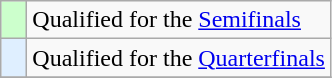<table class="wikitable" style="text-align:left;">
<tr>
<td width=10px bgcolor=#ccffcc></td>
<td>Qualified for the <a href='#'>Semifinals</a></td>
</tr>
<tr>
<td width=10px bgcolor=#dfefff></td>
<td>Qualified for the <a href='#'>Quarterfinals</a></td>
</tr>
<tr>
</tr>
</table>
